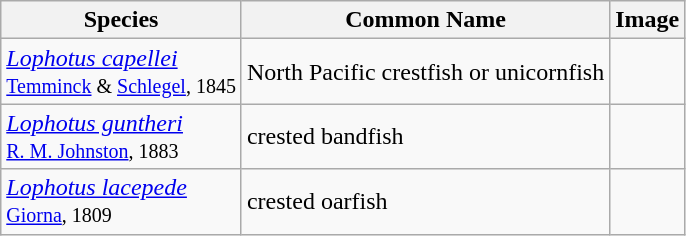<table class="wikitable">
<tr>
<th>Species</th>
<th>Common Name</th>
<th>Image</th>
</tr>
<tr>
<td><em><a href='#'>Lophotus capellei</a></em><br><small><a href='#'>Temminck</a> & <a href='#'>Schlegel</a>, 1845</small></td>
<td>North Pacific crestfish or unicornfish</td>
<td></td>
</tr>
<tr>
<td><em><a href='#'>Lophotus guntheri</a></em><br><small><a href='#'>R. M. Johnston</a>, 1883</small></td>
<td>crested bandfish</td>
<td></td>
</tr>
<tr>
<td><em><a href='#'>Lophotus lacepede</a></em><br><small><a href='#'>Giorna</a>, 1809</small></td>
<td>crested oarfish</td>
<td></td>
</tr>
</table>
